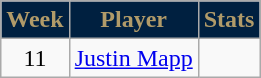<table class=wikitable>
<tr>
<th style="background:#002040; color:#B19B69; text-align:center;">Week</th>
<th style="background:#002040; color:#B19B69; text-align:center;">Player</th>
<th style="background:#002040; color:#B19B69; text-align:center;">Stats</th>
</tr>
<tr>
<td align=center>11</td>
<td> <a href='#'>Justin Mapp</a></td>
<td></td>
</tr>
</table>
